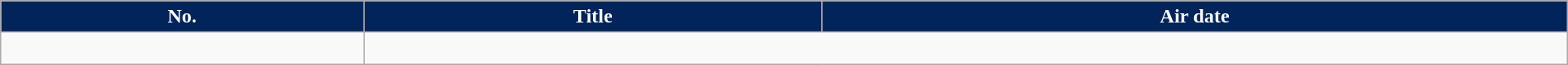<table class="wikitable plainrowheaders" style="width:100%;">
<tr>
<th style="background:#01245a; color:#fff;">No.</th>
<th style="background:#01245a; color:#fff;">Title</th>
<th style="background:#01245a; color:#fff;">Air date</th>
</tr>
<tr>
<td><br>


</td>
</tr>
</table>
